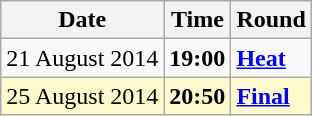<table class="wikitable">
<tr>
<th>Date</th>
<th>Time</th>
<th>Round</th>
</tr>
<tr>
<td>21 August 2014</td>
<td><strong>19:00</strong></td>
<td><strong><a href='#'>Heat</a></strong></td>
</tr>
<tr style=background:lemonchiffon>
<td>25 August 2014</td>
<td><strong>20:50</strong></td>
<td><strong><a href='#'>Final</a></strong></td>
</tr>
</table>
